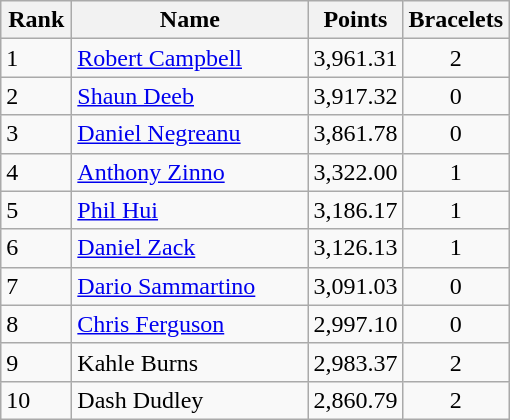<table class="wikitable">
<tr>
<th style="width:40px;">Rank</th>
<th style="width:150px;">Name</th>
<th style="width:50px;">Points</th>
<th style="width:50px;">Bracelets</th>
</tr>
<tr>
<td>1</td>
<td> <a href='#'>Robert Campbell</a></td>
<td>3,961.31</td>
<td align=center>2</td>
</tr>
<tr>
<td>2</td>
<td> <a href='#'>Shaun Deeb</a></td>
<td>3,917.32</td>
<td align=center>0</td>
</tr>
<tr>
<td>3</td>
<td> <a href='#'>Daniel Negreanu</a></td>
<td>3,861.78</td>
<td align=center>0</td>
</tr>
<tr>
<td>4</td>
<td> <a href='#'>Anthony Zinno</a></td>
<td>3,322.00</td>
<td align=center>1</td>
</tr>
<tr>
<td>5</td>
<td> <a href='#'>Phil Hui</a></td>
<td>3,186.17</td>
<td align=center>1</td>
</tr>
<tr>
<td>6</td>
<td> <a href='#'>Daniel Zack</a></td>
<td>3,126.13</td>
<td align=center>1</td>
</tr>
<tr>
<td>7</td>
<td> <a href='#'>Dario Sammartino</a></td>
<td>3,091.03</td>
<td align=center>0</td>
</tr>
<tr>
<td>8</td>
<td> <a href='#'>Chris Ferguson</a></td>
<td>2,997.10</td>
<td align=center>0</td>
</tr>
<tr>
<td>9</td>
<td> Kahle Burns</td>
<td>2,983.37</td>
<td align=center>2</td>
</tr>
<tr>
<td>10</td>
<td> Dash Dudley</td>
<td>2,860.79</td>
<td align=center>2</td>
</tr>
</table>
